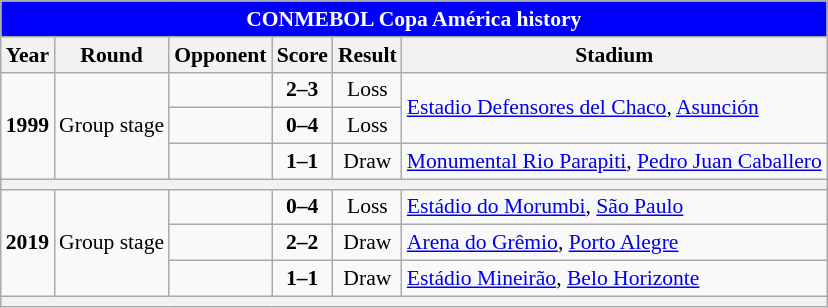<table class="wikitable collapsible collapsed" style="text-align: center;font-size:90%;">
<tr>
<th colspan=6 style=background:blue;color:white>CONMEBOL Copa América history</th>
</tr>
<tr>
<th>Year</th>
<th>Round</th>
<th>Opponent</th>
<th>Score</th>
<th>Result</th>
<th>Stadium</th>
</tr>
<tr>
<td rowspan=3><strong>1999</strong></td>
<td rowspan=3>Group stage</td>
<td align="left"></td>
<td><strong>2–3</strong></td>
<td>Loss</td>
<td rowspan="2" style="text-align:left;"><a href='#'>Estadio Defensores del Chaco</a>, <a href='#'>Asunción</a></td>
</tr>
<tr>
<td align="left"></td>
<td><strong>0–4</strong></td>
<td>Loss</td>
</tr>
<tr>
<td align="left"></td>
<td><strong>1–1</strong></td>
<td>Draw</td>
<td align="left"><a href='#'>Monumental Rio Parapiti</a>, <a href='#'>Pedro Juan Caballero</a></td>
</tr>
<tr>
<th colspan="6"></th>
</tr>
<tr>
<td rowspan=3><strong>2019</strong></td>
<td rowspan=3>Group stage</td>
<td align="left"></td>
<td><strong>0–4</strong></td>
<td>Loss</td>
<td align="left"><a href='#'>Estádio do Morumbi</a>, <a href='#'>São Paulo</a></td>
</tr>
<tr>
<td align="left"></td>
<td><strong>2–2</strong></td>
<td>Draw</td>
<td align="left"><a href='#'>Arena do Grêmio</a>, <a href='#'>Porto Alegre</a></td>
</tr>
<tr>
<td align="left"></td>
<td><strong>1–1</strong></td>
<td>Draw</td>
<td align="left"><a href='#'>Estádio Mineirão</a>, <a href='#'>Belo Horizonte</a></td>
</tr>
<tr>
<th colspan="6"></th>
</tr>
</table>
